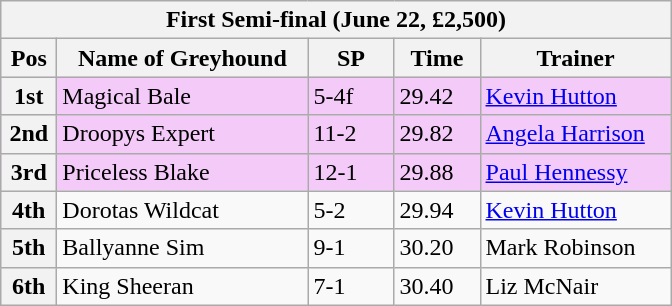<table class="wikitable">
<tr>
<th colspan="6">First Semi-final (June 22, £2,500)</th>
</tr>
<tr>
<th width=30>Pos</th>
<th width=160>Name of Greyhound</th>
<th width=50>SP</th>
<th width=50>Time</th>
<th width=120>Trainer</th>
</tr>
<tr style="background: #f4caf9;">
<th>1st</th>
<td>Magical Bale</td>
<td>5-4f</td>
<td>29.42</td>
<td><a href='#'>Kevin Hutton</a></td>
</tr>
<tr style="background: #f4caf9;">
<th>2nd</th>
<td>Droopys Expert</td>
<td>11-2</td>
<td>29.82</td>
<td><a href='#'>Angela Harrison</a></td>
</tr>
<tr style="background: #f4caf9;">
<th>3rd</th>
<td>Priceless Blake</td>
<td>12-1</td>
<td>29.88</td>
<td><a href='#'>Paul Hennessy</a></td>
</tr>
<tr>
<th>4th</th>
<td>Dorotas Wildcat</td>
<td>5-2</td>
<td>29.94</td>
<td><a href='#'>Kevin Hutton</a></td>
</tr>
<tr>
<th>5th</th>
<td>Ballyanne Sim</td>
<td>9-1</td>
<td>30.20</td>
<td>Mark Robinson</td>
</tr>
<tr>
<th>6th</th>
<td>King Sheeran</td>
<td>7-1</td>
<td>30.40</td>
<td>Liz McNair</td>
</tr>
</table>
